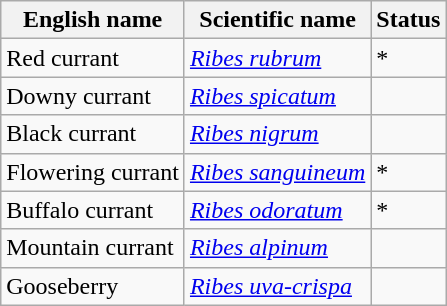<table class="wikitable" |>
<tr>
<th>English name</th>
<th>Scientific name</th>
<th>Status</th>
</tr>
<tr>
<td>Red currant</td>
<td><em><a href='#'>Ribes rubrum</a></em></td>
<td>*</td>
</tr>
<tr>
<td>Downy currant</td>
<td><em><a href='#'>Ribes spicatum</a></em></td>
<td></td>
</tr>
<tr>
<td>Black currant</td>
<td><em><a href='#'>Ribes nigrum</a></em></td>
<td></td>
</tr>
<tr>
<td>Flowering currant</td>
<td><em><a href='#'>Ribes sanguineum</a></em></td>
<td>*</td>
</tr>
<tr>
<td>Buffalo currant</td>
<td><em><a href='#'>Ribes odoratum</a></em></td>
<td>*</td>
</tr>
<tr>
<td>Mountain currant</td>
<td><em><a href='#'>Ribes alpinum</a></em></td>
<td></td>
</tr>
<tr>
<td>Gooseberry</td>
<td><em><a href='#'>Ribes uva-crispa</a></em></td>
<td></td>
</tr>
</table>
